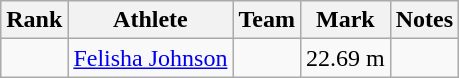<table class="wikitable sortable">
<tr>
<th>Rank</th>
<th>Athlete</th>
<th>Team</th>
<th>Mark</th>
<th>Notes</th>
</tr>
<tr>
<td align=center></td>
<td><a href='#'>Felisha Johnson</a></td>
<td></td>
<td>22.69 m</td>
<td></td>
</tr>
</table>
